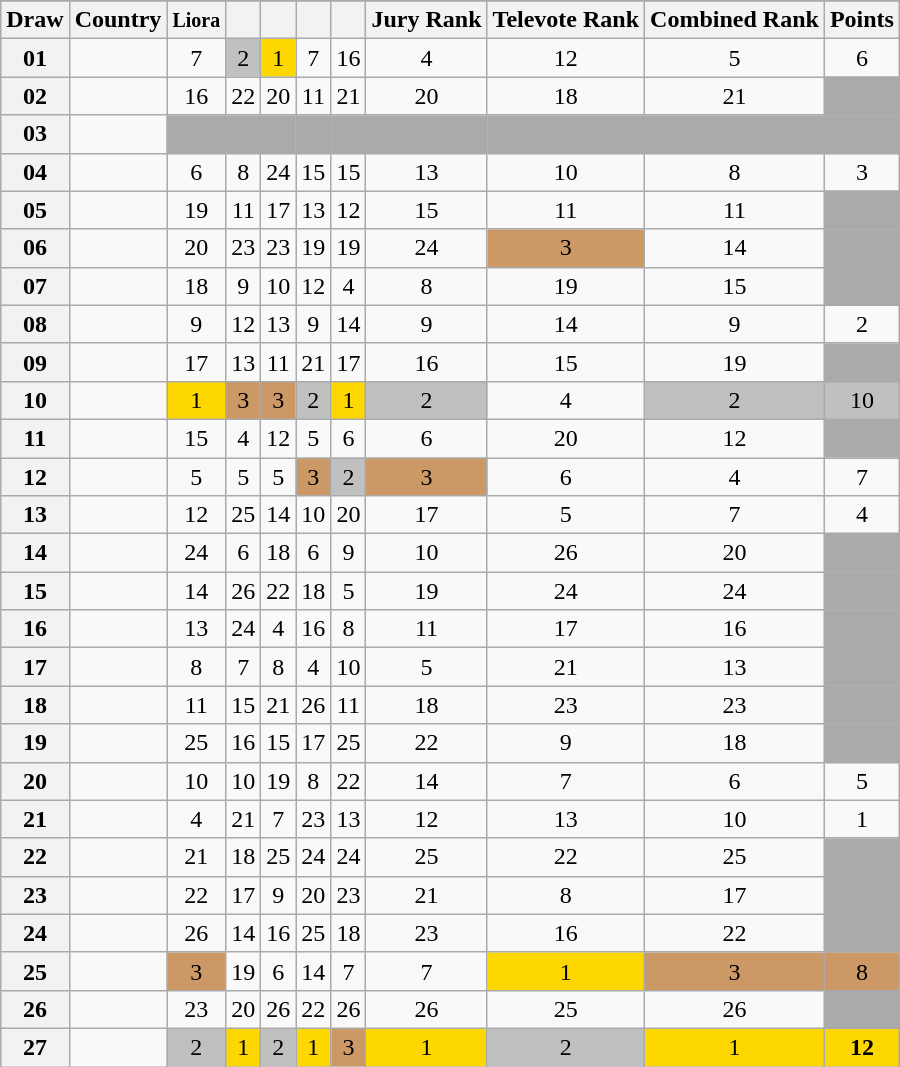<table class="sortable wikitable collapsible plainrowheaders" style="text-align:center;">
<tr>
</tr>
<tr>
<th scope="col">Draw</th>
<th scope="col">Country</th>
<th scope="col"><small>Liora</small></th>
<th scope="col"><small></small></th>
<th scope="col"><small></small></th>
<th scope="col"><small></small></th>
<th scope="col"><small></small></th>
<th scope="col">Jury Rank</th>
<th scope="col">Televote Rank</th>
<th scope="col">Combined Rank</th>
<th scope="col">Points</th>
</tr>
<tr>
<th scope="row" style="text-align:center;">01</th>
<td style="text-align:left;"></td>
<td>7</td>
<td style="background:silver;">2</td>
<td style="background:gold;">1</td>
<td>7</td>
<td>16</td>
<td>4</td>
<td>12</td>
<td>5</td>
<td>6</td>
</tr>
<tr>
<th scope="row" style="text-align:center;">02</th>
<td style="text-align:left;"></td>
<td>16</td>
<td>22</td>
<td>20</td>
<td>11</td>
<td>21</td>
<td>20</td>
<td>18</td>
<td>21</td>
<td style="background:#AAAAAA;"></td>
</tr>
<tr class="sortbottom">
<th scope="row" style="text-align:center;">03</th>
<td style="text-align:left;"></td>
<td style="background:#AAAAAA;"></td>
<td style="background:#AAAAAA;"></td>
<td style="background:#AAAAAA;"></td>
<td style="background:#AAAAAA;"></td>
<td style="background:#AAAAAA;"></td>
<td style="background:#AAAAAA;"></td>
<td style="background:#AAAAAA;"></td>
<td style="background:#AAAAAA;"></td>
<td style="background:#AAAAAA;"></td>
</tr>
<tr>
<th scope="row" style="text-align:center;">04</th>
<td style="text-align:left;"></td>
<td>6</td>
<td>8</td>
<td>24</td>
<td>15</td>
<td>15</td>
<td>13</td>
<td>10</td>
<td>8</td>
<td>3</td>
</tr>
<tr>
<th scope="row" style="text-align:center;">05</th>
<td style="text-align:left;"></td>
<td>19</td>
<td>11</td>
<td>17</td>
<td>13</td>
<td>12</td>
<td>15</td>
<td>11</td>
<td>11</td>
<td style="background:#AAAAAA;"></td>
</tr>
<tr>
<th scope="row" style="text-align:center;">06</th>
<td style="text-align:left;"></td>
<td>20</td>
<td>23</td>
<td>23</td>
<td>19</td>
<td>19</td>
<td>24</td>
<td style="background:#CC9966;">3</td>
<td>14</td>
<td style="background:#AAAAAA;"></td>
</tr>
<tr>
<th scope="row" style="text-align:center;">07</th>
<td style="text-align:left;"></td>
<td>18</td>
<td>9</td>
<td>10</td>
<td>12</td>
<td>4</td>
<td>8</td>
<td>19</td>
<td>15</td>
<td style="background:#AAAAAA;"></td>
</tr>
<tr>
<th scope="row" style="text-align:center;">08</th>
<td style="text-align:left;"></td>
<td>9</td>
<td>12</td>
<td>13</td>
<td>9</td>
<td>14</td>
<td>9</td>
<td>14</td>
<td>9</td>
<td>2</td>
</tr>
<tr>
<th scope="row" style="text-align:center;">09</th>
<td style="text-align:left;"></td>
<td>17</td>
<td>13</td>
<td>11</td>
<td>21</td>
<td>17</td>
<td>16</td>
<td>15</td>
<td>19</td>
<td style="background:#AAAAAA;"></td>
</tr>
<tr>
<th scope="row" style="text-align:center;">10</th>
<td style="text-align:left;"></td>
<td style="background:gold;">1</td>
<td style="background:#CC9966;">3</td>
<td style="background:#CC9966;">3</td>
<td style="background:silver;">2</td>
<td style="background:gold;">1</td>
<td style="background:silver;">2</td>
<td>4</td>
<td style="background:silver;">2</td>
<td style="background:silver;">10</td>
</tr>
<tr>
<th scope="row" style="text-align:center;">11</th>
<td style="text-align:left;"></td>
<td>15</td>
<td>4</td>
<td>12</td>
<td>5</td>
<td>6</td>
<td>6</td>
<td>20</td>
<td>12</td>
<td style="background:#AAAAAA;"></td>
</tr>
<tr>
<th scope="row" style="text-align:center;">12</th>
<td style="text-align:left;"></td>
<td>5</td>
<td>5</td>
<td>5</td>
<td style="background:#CC9966;">3</td>
<td style="background:silver;">2</td>
<td style="background:#CC9966;">3</td>
<td>6</td>
<td>4</td>
<td>7</td>
</tr>
<tr>
<th scope="row" style="text-align:center;">13</th>
<td style="text-align:left;"></td>
<td>12</td>
<td>25</td>
<td>14</td>
<td>10</td>
<td>20</td>
<td>17</td>
<td>5</td>
<td>7</td>
<td>4</td>
</tr>
<tr>
<th scope="row" style="text-align:center;">14</th>
<td style="text-align:left;"></td>
<td>24</td>
<td>6</td>
<td>18</td>
<td>6</td>
<td>9</td>
<td>10</td>
<td>26</td>
<td>20</td>
<td style="background:#AAAAAA;"></td>
</tr>
<tr>
<th scope="row" style="text-align:center;">15</th>
<td style="text-align:left;"></td>
<td>14</td>
<td>26</td>
<td>22</td>
<td>18</td>
<td>5</td>
<td>19</td>
<td>24</td>
<td>24</td>
<td style="background:#AAAAAA;"></td>
</tr>
<tr>
<th scope="row" style="text-align:center;">16</th>
<td style="text-align:left;"></td>
<td>13</td>
<td>24</td>
<td>4</td>
<td>16</td>
<td>8</td>
<td>11</td>
<td>17</td>
<td>16</td>
<td style="background:#AAAAAA;"></td>
</tr>
<tr>
<th scope="row" style="text-align:center;">17</th>
<td style="text-align:left;"></td>
<td>8</td>
<td>7</td>
<td>8</td>
<td>4</td>
<td>10</td>
<td>5</td>
<td>21</td>
<td>13</td>
<td style="background:#AAAAAA;"></td>
</tr>
<tr>
<th scope="row" style="text-align:center;">18</th>
<td style="text-align:left;"></td>
<td>11</td>
<td>15</td>
<td>21</td>
<td>26</td>
<td>11</td>
<td>18</td>
<td>23</td>
<td>23</td>
<td style="background:#AAAAAA;"></td>
</tr>
<tr>
<th scope="row" style="text-align:center;">19</th>
<td style="text-align:left;"></td>
<td>25</td>
<td>16</td>
<td>15</td>
<td>17</td>
<td>25</td>
<td>22</td>
<td>9</td>
<td>18</td>
<td style="background:#AAAAAA;"></td>
</tr>
<tr>
<th scope="row" style="text-align:center;">20</th>
<td style="text-align:left;"></td>
<td>10</td>
<td>10</td>
<td>19</td>
<td>8</td>
<td>22</td>
<td>14</td>
<td>7</td>
<td>6</td>
<td>5</td>
</tr>
<tr>
<th scope="row" style="text-align:center;">21</th>
<td style="text-align:left;"></td>
<td>4</td>
<td>21</td>
<td>7</td>
<td>23</td>
<td>13</td>
<td>12</td>
<td>13</td>
<td>10</td>
<td>1</td>
</tr>
<tr>
<th scope="row" style="text-align:center;">22</th>
<td style="text-align:left;"></td>
<td>21</td>
<td>18</td>
<td>25</td>
<td>24</td>
<td>24</td>
<td>25</td>
<td>22</td>
<td>25</td>
<td style="background:#AAAAAA;"></td>
</tr>
<tr>
<th scope="row" style="text-align:center;">23</th>
<td style="text-align:left;"></td>
<td>22</td>
<td>17</td>
<td>9</td>
<td>20</td>
<td>23</td>
<td>21</td>
<td>8</td>
<td>17</td>
<td style="background:#AAAAAA;"></td>
</tr>
<tr>
<th scope="row" style="text-align:center;">24</th>
<td style="text-align:left;"></td>
<td>26</td>
<td>14</td>
<td>16</td>
<td>25</td>
<td>18</td>
<td>23</td>
<td>16</td>
<td>22</td>
<td style="background:#AAAAAA;"></td>
</tr>
<tr>
<th scope="row" style="text-align:center;">25</th>
<td style="text-align:left;"></td>
<td style="background:#CC9966;">3</td>
<td>19</td>
<td>6</td>
<td>14</td>
<td>7</td>
<td>7</td>
<td style="background:gold;">1</td>
<td style="background:#CC9966;">3</td>
<td style="background:#CC9966;">8</td>
</tr>
<tr>
<th scope="row" style="text-align:center;">26</th>
<td style="text-align:left;"></td>
<td>23</td>
<td>20</td>
<td>26</td>
<td>22</td>
<td>26</td>
<td>26</td>
<td>25</td>
<td>26</td>
<td style="background:#AAAAAA;"></td>
</tr>
<tr>
<th scope="row" style="text-align:center;">27</th>
<td style="text-align:left;"></td>
<td style="background:silver;">2</td>
<td style="background:gold;">1</td>
<td style="background:silver;">2</td>
<td style="background:gold;">1</td>
<td style="background:#CC9966;">3</td>
<td style="background:gold;">1</td>
<td style="background:silver;">2</td>
<td style="background:gold;">1</td>
<td style="background:gold;"><strong>12</strong></td>
</tr>
</table>
